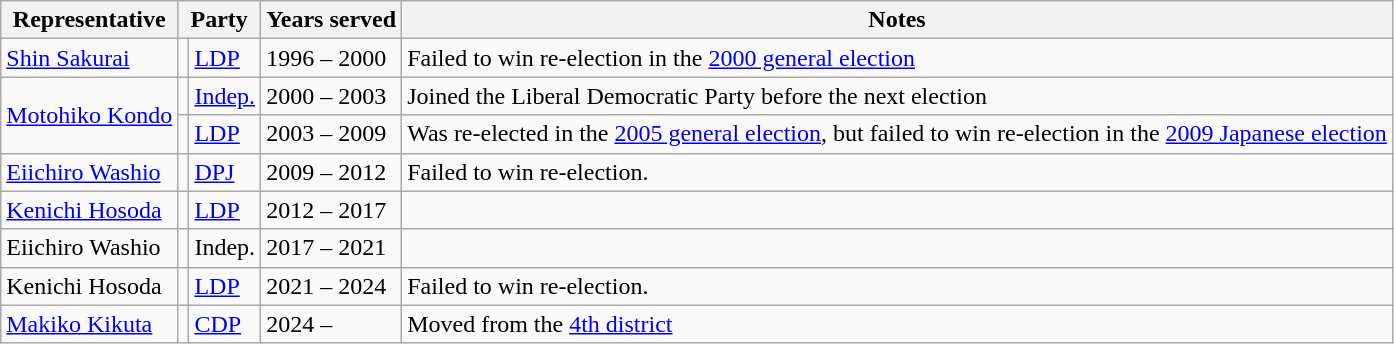<table class="wikitable">
<tr>
<th>Representative</th>
<th colspan="2">Party</th>
<th>Years served</th>
<th>Notes</th>
</tr>
<tr>
<td><a href='#'>Shin Sakurai</a></td>
<td bgcolor=></td>
<td><a href='#'>LDP</a></td>
<td>1996 – 2000</td>
<td>Failed to win re-election in the <a href='#'>2000 general election</a></td>
</tr>
<tr>
<td rowspan="2"><a href='#'>Motohiko Kondo</a></td>
<td></td>
<td><a href='#'>Indep.</a></td>
<td>2000 – 2003</td>
<td>Joined the Liberal Democratic Party before the next election</td>
</tr>
<tr>
<td bgcolor=></td>
<td><a href='#'>LDP</a></td>
<td>2003 – 2009</td>
<td>Was re-elected in the <a href='#'>2005 general election</a>, but failed to win re-election in the <a href='#'>2009 Japanese election</a></td>
</tr>
<tr>
<td><a href='#'>Eiichiro Washio</a></td>
<td bgcolor=></td>
<td><a href='#'>DPJ</a></td>
<td>2009 – 2012</td>
<td>Failed to win re-election.</td>
</tr>
<tr>
<td><a href='#'>Kenichi Hosoda</a></td>
<td bgcolor=></td>
<td><a href='#'>LDP</a></td>
<td>2012 – 2017</td>
<td></td>
</tr>
<tr>
<td>Eiichiro Washio</td>
<td></td>
<td>Indep.</td>
<td>2017 – 2021</td>
<td></td>
</tr>
<tr>
<td>Kenichi Hosoda</td>
<td bgcolor=></td>
<td><a href='#'>LDP</a></td>
<td>2021 – 2024</td>
<td>Failed to win re-election.</td>
</tr>
<tr>
<td><a href='#'>Makiko Kikuta</a></td>
<td bgcolor=></td>
<td><a href='#'>CDP</a></td>
<td>2024 –</td>
<td>Moved from the <a href='#'>4th district</a></td>
</tr>
</table>
